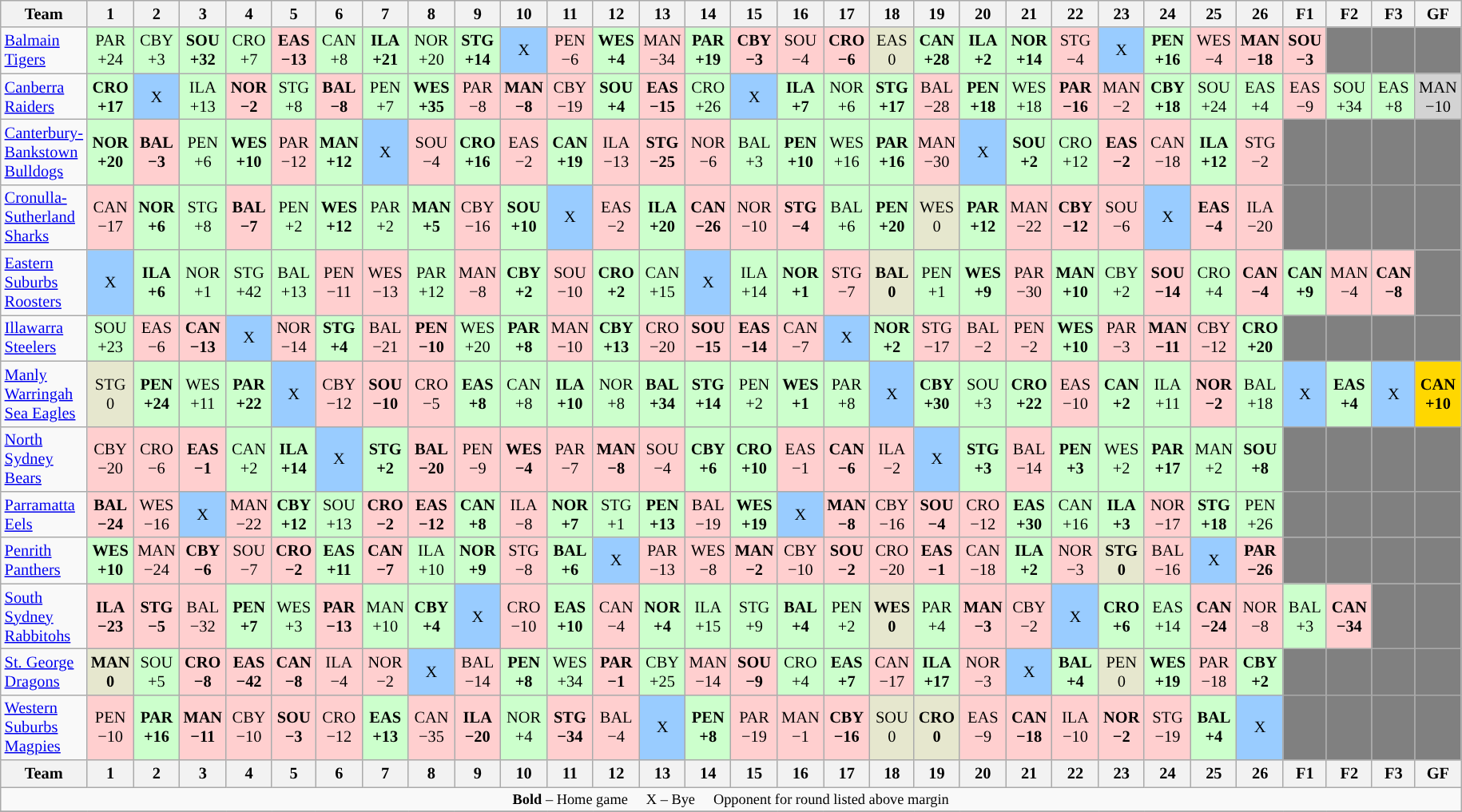<table class="wikitable sortable" style="font-size:85%; text-align:center; width:90%">
<tr valign="top">
<th valign="middle">Team</th>
<th>1</th>
<th>2</th>
<th>3</th>
<th>4</th>
<th>5</th>
<th>6</th>
<th>7</th>
<th>8</th>
<th>9</th>
<th>10</th>
<th>11</th>
<th>12</th>
<th>13</th>
<th>14</th>
<th>15</th>
<th>16</th>
<th>17</th>
<th>18</th>
<th>19</th>
<th>20</th>
<th>21</th>
<th>22</th>
<th>23</th>
<th>24</th>
<th>25</th>
<th>26</th>
<th>F1</th>
<th>F2</th>
<th>F3</th>
<th>GF</th>
</tr>
<tr>
<td align="left"><a href='#'>Balmain Tigers</a></td>
<td style="background:#cfc;">PAR<br>+24</td>
<td style="background:#cfc;">CBY<br>+3</td>
<td style="background:#cfc;"><strong>SOU<br>+32</strong></td>
<td style="background:#cfc;">CRO<br>+7</td>
<td style="background:#FFCFCF;"><strong>EAS<br>−13</strong></td>
<td style="background:#cfc;">CAN<br>+8</td>
<td style="background:#cfc;"><strong>ILA<br>+21</strong></td>
<td style="background:#cfc;">NOR<br>+20</td>
<td style="background:#cfc;"><strong>STG<br>+14</strong></td>
<td style="background:#99ccff;">X</td>
<td style="background:#FFCFCF;">PEN<br>−6</td>
<td style="background:#cfc;"><strong>WES<br>+4</strong></td>
<td style="background:#FFCFCF;">MAN<br>−34</td>
<td style="background:#cfc;"><strong>PAR<br>+19</strong></td>
<td style="background:#FFCFCF;"><strong>CBY<br>−3</strong></td>
<td style="background:#FFCFCF;">SOU<br>−4</td>
<td style="background:#FFCFCF;"><strong>CRO<br>−6</strong></td>
<td style="background:#E6E7CE">EAS<br>0</td>
<td style="background:#cfc;"><strong>CAN<br>+28</strong></td>
<td style="background:#cfc;"><strong>ILA<br>+2</strong></td>
<td style="background:#cfc;"><strong>NOR<br>+14</strong></td>
<td style="background:#FFCFCF;">STG<br>−4</td>
<td style="background:#99ccff;">X</td>
<td style="background:#cfc;"><strong>PEN<br>+16</strong></td>
<td style="background:#FFCFCF;">WES<br>−4</td>
<td style="background:#FFCFCF;"><strong>MAN<br>−18</strong></td>
<td style="background:#FFCFCF;"><strong>SOU<br>−3</strong></td>
<td style="background:#808080;"></td>
<td style="background:#808080;"></td>
<td style="background:#808080;"></td>
</tr>
<tr>
<td align="left"><a href='#'>Canberra Raiders</a></td>
<td style="background:#cfc;"><strong>CRO<br>+17</strong></td>
<td style="background:#99ccff;">X</td>
<td style="background:#cfc;">ILA<br>+13</td>
<td style="background:#FFCFCF;"><strong>NOR<br>−2</strong></td>
<td style="background:#cfc;">STG<br>+8</td>
<td style="background:#FFCFCF;"><strong>BAL<br>−8</strong></td>
<td style="background:#cfc;">PEN<br>+7</td>
<td style="background:#cfc;"><strong>WES<br>+35</strong></td>
<td style="background:#FFCFCF;">PAR<br>−8</td>
<td style="background:#FFCFCF;"><strong>MAN<br>−8</strong></td>
<td style="background:#FFCFCF;">CBY<br>−19</td>
<td style="background:#cfc;"><strong>SOU<br>+4</strong></td>
<td style="background:#FFCFCF;"><strong>EAS<br>−15</strong></td>
<td style="background:#cfc;">CRO<br>+26</td>
<td style="background:#99ccff;">X</td>
<td style="background:#cfc;"><strong>ILA<br>+7</strong></td>
<td style="background:#cfc;">NOR<br>+6</td>
<td style="background:#cfc;"><strong>STG<br>+17</strong></td>
<td style="background:#FFCFCF;">BAL<br>−28</td>
<td style="background:#cfc;"><strong>PEN<br>+18</strong></td>
<td style="background:#cfc;">WES<br>+18</td>
<td style="background:#FFCFCF;"><strong>PAR<br>−16</strong></td>
<td style="background:#FFCFCF;">MAN<br>−2</td>
<td style="background:#cfc;"><strong>CBY<br>+18</strong></td>
<td style="background:#cfc;">SOU<br>+24</td>
<td style="background:#cfc;">EAS<br>+4</td>
<td style="background:#FFCFCF;">EAS<br>−9</td>
<td style="background:#cfc;">SOU<br>+34</td>
<td style="background:#cfc;">EAS<br>+8</td>
<td style="background:#D3D3D3;">MAN<br>−10</td>
</tr>
<tr>
<td align="left"><a href='#'>Canterbury-Bankstown Bulldogs</a></td>
<td style="background:#cfc;"><strong>NOR<br>+20</strong></td>
<td style="background:#FFCFCF;"><strong>BAL<br>−3</strong></td>
<td style="background:#cfc;">PEN<br>+6</td>
<td style="background:#cfc;"><strong>WES<br>+10</strong></td>
<td style="background:#FFCFCF;">PAR<br>−12</td>
<td style="background:#cfc;"><strong>MAN<br>+12</strong></td>
<td style="background:#99ccff;">X</td>
<td style="background:#FFCFCF;">SOU<br>−4</td>
<td style="background:#cfc;"><strong>CRO<br>+16</strong></td>
<td style="background:#FFCFCF;">EAS<br>−2</td>
<td style="background:#cfc;"><strong>CAN<br>+19</strong></td>
<td style="background:#FFCFCF;">ILA<br>−13</td>
<td style="background:#FFCFCF;"><strong>STG<br>−25</strong></td>
<td style="background:#FFCFCF;">NOR<br>−6</td>
<td style="background:#cfc;">BAL<br>+3</td>
<td style="background:#cfc;"><strong>PEN<br>+10</strong></td>
<td style="background:#cfc;">WES<br>+16</td>
<td style="background:#cfc;"><strong>PAR<br>+16</strong></td>
<td style="background:#FFCFCF;">MAN<br>−30</td>
<td style="background:#99ccff;">X</td>
<td style="background:#cfc;"><strong>SOU<br>+2</strong></td>
<td style="background:#cfc;">CRO<br>+12</td>
<td style="background:#FFCFCF;"><strong>EAS<br>−2</strong></td>
<td style="background:#FFCFCF;">CAN<br>−18</td>
<td style="background:#cfc;"><strong>ILA<br>+12</strong></td>
<td style="background:#FFCFCF;">STG<br>−2</td>
<td style="background:#808080;"></td>
<td style="background:#808080;"></td>
<td style="background:#808080;"></td>
<td style="background:#808080;"></td>
</tr>
<tr>
<td align="left"><a href='#'>Cronulla-Sutherland Sharks</a></td>
<td style="background:#FFCFCF;">CAN<br>−17</td>
<td style="background:#cfc;"><strong>NOR<br>+6</strong></td>
<td style="background:#cfc;">STG<br>+8</td>
<td style="background:#FFCFCF;"><strong>BAL<br>−7</strong></td>
<td style="background:#cfc;">PEN<br>+2</td>
<td style="background:#cfc;"><strong>WES<br>+12</strong></td>
<td style="background:#cfc;">PAR<br>+2</td>
<td style="background:#cfc;"><strong>MAN<br>+5</strong></td>
<td style="background:#FFCFCF;">CBY<br>−16</td>
<td style="background:#cfc;"><strong>SOU<br>+10</strong></td>
<td style="background:#99ccff;">X</td>
<td style="background:#FFCFCF;">EAS<br>−2</td>
<td style="background:#cfc;"><strong>ILA<br>+20</strong></td>
<td style="background:#FFCFCF;"><strong>CAN<br>−26</strong></td>
<td style="background:#FFCFCF;">NOR<br>−10</td>
<td style="background:#FFCFCF;"><strong>STG<br>−4</strong></td>
<td style="background:#cfc;">BAL<br>+6</td>
<td style="background:#cfc;"><strong>PEN<br>+20</strong></td>
<td style="background:#E6E7CE">WES<br>0</td>
<td style="background:#cfc;"><strong>PAR<br>+12</strong></td>
<td style="background:#FFCFCF;">MAN<br>−22</td>
<td style="background:#FFCFCF;"><strong>CBY<br>−12</strong></td>
<td style="background:#FFCFCF;">SOU<br>−6</td>
<td style="background:#99ccff;">X</td>
<td style="background:#FFCFCF;"><strong>EAS<br>−4</strong></td>
<td style="background:#FFCFCF;">ILA<br>−20</td>
<td style="background:#808080;"></td>
<td style="background:#808080;"></td>
<td style="background:#808080;"></td>
<td style="background:#808080;"></td>
</tr>
<tr>
<td align="left"><a href='#'>Eastern Suburbs Roosters</a></td>
<td style="background:#99ccff;">X</td>
<td style="background:#cfc;"><strong>ILA<br>+6</strong></td>
<td style="background:#cfc;">NOR<br>+1</td>
<td style="background:#cfc;">STG<br>+42</td>
<td style="background:#cfc;">BAL<br>+13</td>
<td style="background:#FFCFCF;">PEN<br>−11</td>
<td style="background:#FFCFCF;">WES<br>−13</td>
<td style="background:#cfc;">PAR<br>+12</td>
<td style="background:#FFCFCF;">MAN<br>−8</td>
<td style="background:#cfc;"><strong>CBY<br>+2</strong></td>
<td style="background:#FFCFCF;">SOU<br>−10</td>
<td style="background:#cfc;"><strong>CRO<br>+2</strong></td>
<td style="background:#cfc;">CAN<br>+15</td>
<td style="background:#99ccff;">X</td>
<td style="background:#cfc;">ILA<br>+14</td>
<td style="background:#cfc;"><strong>NOR<br>+1</strong></td>
<td style="background:#FFCFCF;">STG<br>−7</td>
<td style="background:#E6E7CE"><strong>BAL<br>0</strong></td>
<td style="background:#cfc;">PEN<br>+1</td>
<td style="background:#cfc;"><strong>WES<br>+9</strong></td>
<td style="background:#FFCFCF;">PAR<br>−30</td>
<td style="background:#cfc;"><strong>MAN<br>+10</strong></td>
<td style="background:#cfc;">CBY<br>+2</td>
<td style="background:#FFCFCF;"><strong>SOU<br>−14</strong></td>
<td style="background:#cfc;">CRO<br>+4</td>
<td style="background:#FFCFCF;"><strong>CAN<br>−4</strong></td>
<td style="background:#cfc;"><strong>CAN<br>+9</strong></td>
<td style="background:#FFCFCF;">MAN<br>−4</td>
<td style="background:#FFCFCF;"><strong>CAN<br>−8</strong></td>
<td style="background:#808080;"></td>
</tr>
<tr>
<td align="left"><a href='#'>Illawarra Steelers</a></td>
<td style="background:#cfc;">SOU<br>+23</td>
<td style="background:#FFCFCF;">EAS<br>−6</td>
<td style="background:#FFCFCF;"><strong>CAN<br>−13</strong></td>
<td style="background:#99ccff;">X</td>
<td style="background:#FFCFCF;">NOR<br>−14</td>
<td style="background:#cfc;"><strong>STG<br>+4</strong></td>
<td style="background:#FFCFCF;">BAL<br>−21</td>
<td style="background:#FFCFCF;"><strong>PEN<br>−10</strong></td>
<td style="background:#cfc;">WES<br>+20</td>
<td style="background:#cfc;"><strong>PAR<br>+8</strong></td>
<td style="background:#FFCFCF;">MAN<br>−10</td>
<td style="background:#cfc;"><strong>CBY<br>+13</strong></td>
<td style="background:#FFCFCF;">CRO<br>−20</td>
<td style="background:#FFCFCF;"><strong>SOU<br>−15</strong></td>
<td style="background:#FFCFCF;"><strong>EAS<br>−14</strong></td>
<td style="background:#FFCFCF;">CAN<br>−7</td>
<td style="background:#99ccff;">X</td>
<td style="background:#cfc;"><strong>NOR<br>+2</strong></td>
<td style="background:#FFCFCF;">STG<br>−17</td>
<td style="background:#FFCFCF;">BAL<br>−2</td>
<td style="background:#FFCFCF;">PEN<br>−2</td>
<td style="background:#cfc;"><strong>WES<br>+10</strong></td>
<td style="background:#FFCFCF;">PAR<br>−3</td>
<td style="background:#FFCFCF;"><strong>MAN<br>−11</strong></td>
<td style="background:#FFCFCF;">CBY<br>−12</td>
<td style="background:#cfc;"><strong>CRO<br>+20</strong></td>
<td style="background:#808080;"></td>
<td style="background:#808080;"></td>
<td style="background:#808080;"></td>
<td style="background:#808080;"></td>
</tr>
<tr>
<td align="left"><a href='#'>Manly Warringah Sea Eagles</a></td>
<td style="background:#E6E7CE">STG<br>0</td>
<td style="background:#cfc;"><strong>PEN<br>+24</strong></td>
<td style="background:#cfc;">WES<br>+11</td>
<td style="background:#cfc;"><strong>PAR<br>+22</strong></td>
<td style="background:#99ccff;">X</td>
<td style="background:#FFCFCF;">CBY<br>−12</td>
<td style="background:#FFCFCF;"><strong>SOU<br>−10</strong></td>
<td style="background:#FFCFCF;">CRO<br>−5</td>
<td style="background:#cfc;"><strong>EAS<br>+8</strong></td>
<td style="background:#cfc;">CAN<br>+8</td>
<td style="background:#cfc;"><strong>ILA<br>+10</strong></td>
<td style="background:#cfc;">NOR<br>+8</td>
<td style="background:#cfc;"><strong>BAL<br>+34</strong></td>
<td style="background:#cfc;"><strong>STG<br>+14</strong></td>
<td style="background:#cfc;">PEN<br>+2</td>
<td style="background:#cfc;"><strong>WES<br>+1</strong></td>
<td style="background:#cfc;">PAR<br>+8</td>
<td style="background:#99ccff;">X</td>
<td style="background:#cfc;"><strong>CBY<br>+30</strong></td>
<td style="background:#cfc;">SOU<br>+3</td>
<td style="background:#cfc;"><strong>CRO<br>+22</strong></td>
<td style="background:#FFCFCF;">EAS<br>−10</td>
<td style="background:#cfc;"><strong>CAN<br>+2</strong></td>
<td style="background:#cfc;">ILA<br>+11</td>
<td style="background:#FFCFCF;"><strong>NOR<br>−2</strong></td>
<td style="background:#cfc;">BAL<br>+18</td>
<td style="background:#99ccff;">X</td>
<td style="background:#cfc;"><strong>EAS<br>+4</strong></td>
<td style="background:#99ccff;">X</td>
<td style="background:#FFD700;"><strong>CAN<br>+10</strong></td>
</tr>
<tr>
<td align="left"><a href='#'>North Sydney Bears</a></td>
<td style="background:#FFCFCF;">CBY<br>−20</td>
<td style="background:#FFCFCF;">CRO<br>−6</td>
<td style="background:#FFCFCF;"><strong>EAS<br>−1</strong></td>
<td style="background:#cfc;">CAN<br>+2</td>
<td style="background:#cfc;"><strong>ILA<br>+14</strong></td>
<td style="background:#99ccff;">X</td>
<td style="background:#cfc;"><strong>STG<br>+2</strong></td>
<td style="background:#FFCFCF;"><strong>BAL<br>−20</strong></td>
<td style="background:#FFCFCF;">PEN<br>−9</td>
<td style="background:#FFCFCF;"><strong>WES<br>−4</strong></td>
<td style="background:#FFCFCF;">PAR<br>−7</td>
<td style="background:#FFCFCF;"><strong>MAN<br>−8</strong></td>
<td style="background:#FFCFCF;">SOU<br>−4</td>
<td style="background:#cfc;"><strong>CBY<br>+6</strong></td>
<td style="background:#cfc;"><strong>CRO<br>+10</strong></td>
<td style="background:#FFCFCF;">EAS<br>−1</td>
<td style="background:#FFCFCF;"><strong>CAN<br>−6</strong></td>
<td style="background:#FFCFCF;">ILA<br>−2</td>
<td style="background:#99ccff;">X</td>
<td style="background:#cfc;"><strong>STG<br>+3</strong></td>
<td style="background:#FFCFCF;">BAL<br>−14</td>
<td style="background:#cfc;"><strong>PEN<br>+3</strong></td>
<td style="background:#cfc;">WES<br>+2</td>
<td style="background:#cfc;"><strong>PAR<br>+17</strong></td>
<td style="background:#cfc;">MAN<br>+2</td>
<td style="background:#cfc;"><strong>SOU<br>+8</strong></td>
<td style="background:#808080;"></td>
<td style="background:#808080;"></td>
<td style="background:#808080;"></td>
<td style="background:#808080;"></td>
</tr>
<tr>
<td align="left"><a href='#'>Parramatta Eels</a></td>
<td style="background:#FFCFCF;"><strong>BAL<br>−24</strong></td>
<td style="background:#FFCFCF;">WES<br>−16</td>
<td style="background:#99ccff;">X</td>
<td style="background:#FFCFCF;">MAN<br>−22</td>
<td style="background:#cfc;"><strong>CBY<br>+12</strong></td>
<td style="background:#cfc;">SOU<br>+13</td>
<td style="background:#FFCFCF;"><strong>CRO<br>−2</strong></td>
<td style="background:#FFCFCF;"><strong>EAS<br>−12</strong></td>
<td style="background:#cfc;"><strong>CAN<br>+8</strong></td>
<td style="background:#FFCFCF;">ILA<br>−8</td>
<td style="background:#cfc;"><strong>NOR<br>+7</strong></td>
<td style="background:#cfc;">STG<br>+1</td>
<td style="background:#cfc;"><strong>PEN<br>+13</strong></td>
<td style="background:#FFCFCF;">BAL<br>−19</td>
<td style="background:#cfc;"><strong>WES<br>+19</strong></td>
<td style="background:#99ccff;">X</td>
<td style="background:#FFCFCF;"><strong>MAN<br>−8</strong></td>
<td style="background:#FFCFCF;">CBY<br>−16</td>
<td style="background:#FFCFCF;"><strong>SOU<br>−4</strong></td>
<td style="background:#FFCFCF;">CRO<br>−12</td>
<td style="background:#cfc;"><strong>EAS<br>+30</strong></td>
<td style="background:#cfc;">CAN<br>+16</td>
<td style="background:#cfc;"><strong>ILA<br>+3</strong></td>
<td style="background:#FFCFCF;">NOR<br>−17</td>
<td style="background:#cfc;"><strong>STG<br>+18</strong></td>
<td style="background:#cfc;">PEN<br>+26</td>
<td style="background:#808080;"></td>
<td style="background:#808080;"></td>
<td style="background:#808080;"></td>
<td style="background:#808080;"></td>
</tr>
<tr>
<td align="left"><a href='#'>Penrith Panthers</a></td>
<td style="background:#cfc;"><strong>WES<br>+10</strong></td>
<td style="background:#FFCFCF;">MAN<br>−24</td>
<td style="background:#FFCFCF;"><strong>CBY<br>−6</strong></td>
<td style="background:#FFCFCF;">SOU<br>−7</td>
<td style="background:#FFCFCF;"><strong>CRO<br>−2</strong></td>
<td style="background:#cfc;"><strong>EAS<br>+11</strong></td>
<td style="background:#FFCFCF;"><strong>CAN<br>−7</strong></td>
<td style="background:#cfc;">ILA<br>+10</td>
<td style="background:#cfc;"><strong>NOR<br>+9</strong></td>
<td style="background:#FFCFCF;">STG<br>−8</td>
<td style="background:#cfc;"><strong>BAL<br>+6</strong></td>
<td style="background:#99ccff;">X</td>
<td style="background:#FFCFCF;">PAR<br>−13</td>
<td style="background:#FFCFCF;">WES<br>−8</td>
<td style="background:#FFCFCF;"><strong>MAN<br>−2</strong></td>
<td style="background:#FFCFCF;">CBY<br>−10</td>
<td style="background:#FFCFCF;"><strong>SOU<br>−2</strong></td>
<td style="background:#FFCFCF;">CRO<br>−20</td>
<td style="background:#FFCFCF;"><strong>EAS<br>−1</strong></td>
<td style="background:#FFCFCF;">CAN<br>−18</td>
<td style="background:#cfc;"><strong>ILA<br>+2</strong></td>
<td style="background:#FFCFCF;">NOR<br>−3</td>
<td style="background:#E6E7CE"><strong>STG<br>0</strong></td>
<td style="background:#FFCFCF;">BAL<br>−16</td>
<td style="background:#99ccff;">X</td>
<td style="background:#FFCFCF;"><strong>PAR<br>−26</strong></td>
<td style="background:#808080;"></td>
<td style="background:#808080;"></td>
<td style="background:#808080;"></td>
<td style="background:#808080;"></td>
</tr>
<tr>
<td align="left"><a href='#'>South Sydney Rabbitohs</a></td>
<td style="background:#FFCFCF;"><strong>ILA<br>−23</strong></td>
<td style="background:#FFCFCF;"><strong>STG<br>−5</strong></td>
<td style="background:#FFCFCF;">BAL<br>−32</td>
<td style="background:#cfc;"><strong>PEN<br>+7</strong></td>
<td style="background:#cfc;">WES<br>+3</td>
<td style="background:#FFCFCF;"><strong>PAR<br>−13</strong></td>
<td style="background:#cfc;">MAN<br>+10</td>
<td style="background:#cfc;"><strong>CBY<br>+4</strong></td>
<td style="background:#99ccff;">X</td>
<td style="background:#FFCFCF;">CRO<br>−10</td>
<td style="background:#cfc;"><strong>EAS<br>+10</strong></td>
<td style="background:#FFCFCF;">CAN<br>−4</td>
<td style="background:#cfc;"><strong>NOR<br>+4</strong></td>
<td style="background:#cfc;">ILA<br>+15</td>
<td style="background:#cfc;">STG<br>+9</td>
<td style="background:#cfc;"><strong>BAL<br>+4</strong></td>
<td style="background:#cfc;">PEN<br>+2</td>
<td style="background:#E6E7CE"><strong>WES<br>0</strong></td>
<td style="background:#cfc;">PAR<br>+4</td>
<td style="background:#FFCFCF;"><strong>MAN<br>−3</strong></td>
<td style="background:#FFCFCF;">CBY<br>−2</td>
<td style="background:#99ccff;">X</td>
<td style="background:#cfc;"><strong>CRO<br>+6</strong></td>
<td style="background:#cfc;">EAS<br>+14</td>
<td style="background:#FFCFCF;"><strong>CAN<br>−24</strong></td>
<td style="background:#FFCFCF;">NOR<br>−8</td>
<td style="background:#cfc;">BAL<br>+3</td>
<td style="background:#FFCFCF;"><strong>CAN<br>−34</strong></td>
<td style="background:#808080;"></td>
<td style="background:#808080;"></td>
</tr>
<tr>
<td align="left"><a href='#'>St. George Dragons</a></td>
<td style="background:#E6E7CE"><strong>MAN<br>0</strong></td>
<td style="background:#cfc;">SOU<br>+5</td>
<td style="background:#FFCFCF;"><strong>CRO<br>−8</strong></td>
<td style="background:#FFCFCF;"><strong>EAS<br>−42</strong></td>
<td style="background:#FFCFCF;"><strong>CAN<br>−8</strong></td>
<td style="background:#FFCFCF;">ILA<br>−4</td>
<td style="background:#FFCFCF;">NOR<br>−2</td>
<td style="background:#99ccff;">X</td>
<td style="background:#FFCFCF;">BAL<br>−14</td>
<td style="background:#cfc;"><strong>PEN<br>+8</strong></td>
<td style="background:#cfc;">WES<br>+34</td>
<td style="background:#FFCFCF;"><strong>PAR<br>−1</strong></td>
<td style="background:#cfc;">CBY<br>+25</td>
<td style="background:#FFCFCF;">MAN<br>−14</td>
<td style="background:#FFCFCF;"><strong>SOU<br>−9</strong></td>
<td style="background:#cfc;">CRO<br>+4</td>
<td style="background:#cfc;"><strong>EAS<br>+7</strong></td>
<td style="background:#FFCFCF;">CAN<br>−17</td>
<td style="background:#cfc;"><strong>ILA<br>+17</strong></td>
<td style="background:#FFCFCF;">NOR<br>−3</td>
<td style="background:#99ccff;">X</td>
<td style="background:#cfc;"><strong>BAL<br>+4</strong></td>
<td style="background:#E6E7CE">PEN<br>0</td>
<td style="background:#cfc;"><strong>WES<br>+19</strong></td>
<td style="background:#FFCFCF;">PAR<br>−18</td>
<td style="background:#cfc;"><strong>CBY<br>+2</strong></td>
<td style="background:#808080;"></td>
<td style="background:#808080;"></td>
<td style="background:#808080;"></td>
<td style="background:#808080;"></td>
</tr>
<tr>
<td align="left"><a href='#'>Western Suburbs Magpies</a></td>
<td style="background:#FFCFCF;">PEN<br>−10</td>
<td style="background:#cfc;"><strong>PAR<br>+16</strong></td>
<td style="background:#FFCFCF;"><strong>MAN<br>−11</strong></td>
<td style="background:#FFCFCF;">CBY<br>−10</td>
<td style="background:#FFCFCF;"><strong>SOU<br>−3</strong></td>
<td style="background:#FFCFCF;">CRO<br>−12</td>
<td style="background:#cfc;"><strong>EAS<br>+13</strong></td>
<td style="background:#FFCFCF;">CAN<br>−35</td>
<td style="background:#FFCFCF;"><strong>ILA<br>−20</strong></td>
<td style="background:#cfc;">NOR<br>+4</td>
<td style="background:#FFCFCF;"><strong>STG<br>−34</strong></td>
<td style="background:#FFCFCF;">BAL<br>−4</td>
<td style="background:#99ccff;">X</td>
<td style="background:#cfc;"><strong>PEN<br>+8</strong></td>
<td style="background:#FFCFCF;">PAR<br>−19</td>
<td style="background:#FFCFCF;">MAN<br>−1</td>
<td style="background:#FFCFCF;"><strong>CBY<br>−16</strong></td>
<td style="background:#E6E7CE">SOU<br>0</td>
<td style="background:#E6E7CE"><strong>CRO<br>0</strong></td>
<td style="background:#FFCFCF;">EAS<br>−9</td>
<td style="background:#FFCFCF;"><strong>CAN<br>−18</strong></td>
<td style="background:#FFCFCF;">ILA<br>−10</td>
<td style="background:#FFCFCF;"><strong>NOR<br>−2</strong></td>
<td style="background:#FFCFCF;">STG<br>−19</td>
<td style="background:#cfc;"><strong>BAL<br>+4</strong></td>
<td style="background:#99ccff;">X</td>
<td style="background:#808080;"></td>
<td style="background:#808080;"></td>
<td style="background:#808080;"></td>
<td style="background:#808080;"></td>
</tr>
<tr valign="top">
<th valign="middle">Team</th>
<th>1</th>
<th>2</th>
<th>3</th>
<th>4</th>
<th>5</th>
<th>6</th>
<th>7</th>
<th>8</th>
<th>9</th>
<th>10</th>
<th>11</th>
<th>12</th>
<th>13</th>
<th>14</th>
<th>15</th>
<th>16</th>
<th>17</th>
<th>18</th>
<th>19</th>
<th>20</th>
<th>21</th>
<th>22</th>
<th>23</th>
<th>24</th>
<th>25</th>
<th>26</th>
<th>F1</th>
<th>F2</th>
<th>F3</th>
<th>GF</th>
</tr>
<tr>
<td style="font-size:90%" colspan=31><strong>Bold</strong> – Home game     X – Bye     Opponent for round listed above margin</td>
</tr>
<tr>
</tr>
</table>
